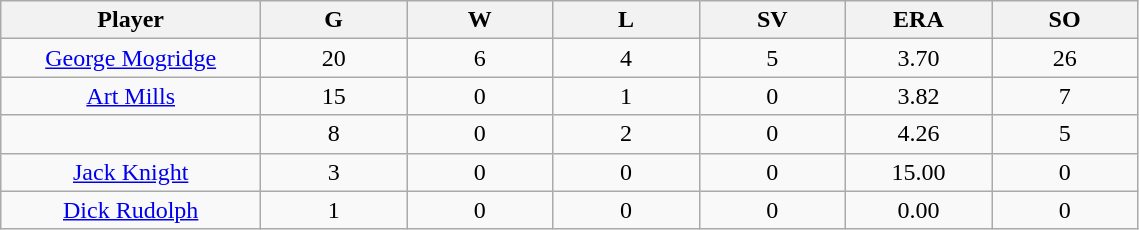<table class="wikitable sortable">
<tr>
<th bgcolor="#DDDDFF" width="16%">Player</th>
<th bgcolor="#DDDDFF" width="9%">G</th>
<th bgcolor="#DDDDFF" width="9%">W</th>
<th bgcolor="#DDDDFF" width="9%">L</th>
<th bgcolor="#DDDDFF" width="9%">SV</th>
<th bgcolor="#DDDDFF" width="9%">ERA</th>
<th bgcolor="#DDDDFF" width="9%">SO</th>
</tr>
<tr align="center">
<td><a href='#'>George Mogridge</a></td>
<td>20</td>
<td>6</td>
<td>4</td>
<td>5</td>
<td>3.70</td>
<td>26</td>
</tr>
<tr align="center">
<td><a href='#'>Art Mills</a></td>
<td>15</td>
<td>0</td>
<td>1</td>
<td>0</td>
<td>3.82</td>
<td>7</td>
</tr>
<tr align="center">
<td></td>
<td>8</td>
<td>0</td>
<td>2</td>
<td>0</td>
<td>4.26</td>
<td>5</td>
</tr>
<tr align="center">
<td><a href='#'>Jack Knight</a></td>
<td>3</td>
<td>0</td>
<td>0</td>
<td>0</td>
<td>15.00</td>
<td>0</td>
</tr>
<tr align="center">
<td><a href='#'>Dick Rudolph</a></td>
<td>1</td>
<td>0</td>
<td>0</td>
<td>0</td>
<td>0.00</td>
<td>0</td>
</tr>
</table>
